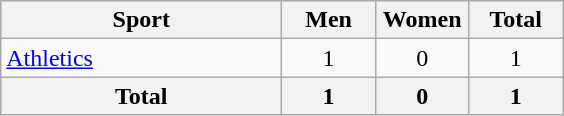<table class="wikitable sortable" style=text-align:center>
<tr>
<th width=180>Sport</th>
<th width=55>Men</th>
<th width=55>Women</th>
<th width=55>Total</th>
</tr>
<tr>
<td align=left><a href='#'>Athletics</a></td>
<td>1</td>
<td>0</td>
<td>1</td>
</tr>
<tr>
<th>Total</th>
<th>1</th>
<th>0</th>
<th>1</th>
</tr>
</table>
